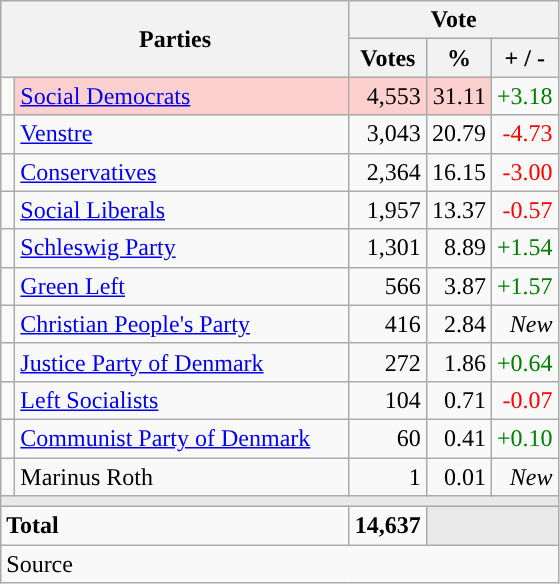<table class="wikitable" style="text-align:right;">
<tr>
<th style="text-align:centre;" rowspan="2" colspan="2" width="225">Parties</th>
<th colspan="3">Vote</th>
</tr>
<tr>
<th width="15">Votes</th>
<th width="15">%</th>
<th width="15">+ / -</th>
</tr>
<tr>
<td width="2" style="color:inherit;background:"></td>
<td bgcolor=#fbd0ce  align="left"><a href='#'>Social Democrats</a></td>
<td bgcolor=#fbd0ce>4,553</td>
<td bgcolor=#fbd0ce>31.11</td>
<td style=color:green;>+3.18</td>
</tr>
<tr>
<td width="2" style="color:inherit;background:"></td>
<td align="left"><a href='#'>Venstre</a></td>
<td>3,043</td>
<td>20.79</td>
<td style=color:red;>-4.73</td>
</tr>
<tr>
<td width="2" style="color:inherit;background:"></td>
<td align="left"><a href='#'>Conservatives</a></td>
<td>2,364</td>
<td>16.15</td>
<td style=color:red;>-3.00</td>
</tr>
<tr>
<td width="2" style="color:inherit;background:"></td>
<td align="left"><a href='#'>Social Liberals</a></td>
<td>1,957</td>
<td>13.37</td>
<td style=color:red;>-0.57</td>
</tr>
<tr>
<td width="2" style="color:inherit;background:"></td>
<td align="left"><a href='#'>Schleswig Party</a></td>
<td>1,301</td>
<td>8.89</td>
<td style=color:green;>+1.54</td>
</tr>
<tr>
<td width="2" style="color:inherit;background:"></td>
<td align="left"><a href='#'>Green Left</a></td>
<td>566</td>
<td>3.87</td>
<td style=color:green;>+1.57</td>
</tr>
<tr>
<td width="2" style="color:inherit;background:"></td>
<td align="left"><a href='#'>Christian People's Party</a></td>
<td>416</td>
<td>2.84</td>
<td><em>New</em></td>
</tr>
<tr>
<td width="2" style="color:inherit;background:"></td>
<td align="left"><a href='#'>Justice Party of Denmark</a></td>
<td>272</td>
<td>1.86</td>
<td style=color:green;>+0.64</td>
</tr>
<tr>
<td width="2" style="color:inherit;background:"></td>
<td align="left"><a href='#'>Left Socialists</a></td>
<td>104</td>
<td>0.71</td>
<td style=color:red;>-0.07</td>
</tr>
<tr>
<td width="2" style="color:inherit;background:"></td>
<td align="left"><a href='#'>Communist Party of Denmark</a></td>
<td>60</td>
<td>0.41</td>
<td style=color:green;>+0.10</td>
</tr>
<tr>
<td width="2" style="color:inherit;background:"></td>
<td align="left">Marinus Roth</td>
<td>1</td>
<td>0.01</td>
<td><em>New</em></td>
</tr>
<tr>
<td colspan="7" bgcolor="#E9E9E9"></td>
</tr>
<tr>
<td align="left" colspan="2"><strong>Total</strong></td>
<td><strong>14,637</strong></td>
<td bgcolor="#E9E9E9" colspan="2"></td>
</tr>
<tr>
<td align="left" colspan="6">Source</td>
</tr>
</table>
